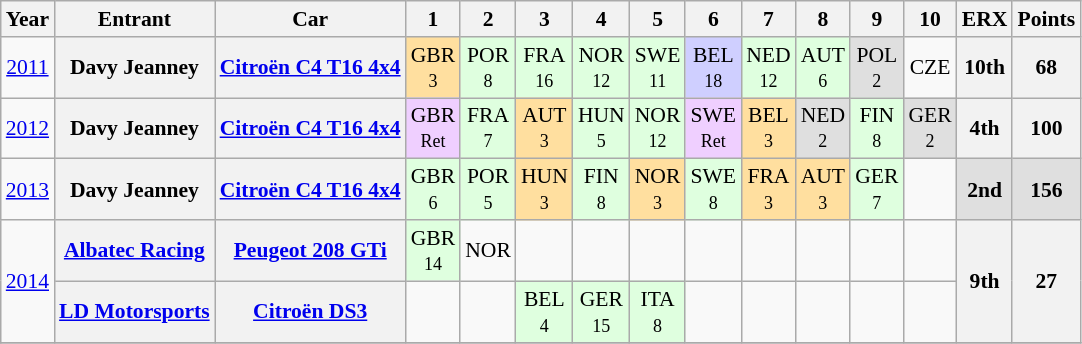<table class="wikitable" border="1" style="text-align:center; font-size:90%;">
<tr valign="top">
<th>Year</th>
<th>Entrant</th>
<th>Car</th>
<th>1</th>
<th>2</th>
<th>3</th>
<th>4</th>
<th>5</th>
<th>6</th>
<th>7</th>
<th>8</th>
<th>9</th>
<th>10</th>
<th>ERX</th>
<th>Points</th>
</tr>
<tr>
<td><a href='#'>2011</a></td>
<th>Davy Jeanney</th>
<th><a href='#'>Citroën C4 T16 4x4</a></th>
<td style="background:#FFDF9F;">GBR<br><small>3</small></td>
<td style="background:#DFFFDF;">POR<br><small>8</small></td>
<td style="background:#DFFFDF;">FRA<br><small>16</small></td>
<td style="background:#DFFFDF;">NOR<br><small>12</small></td>
<td style="background:#DFFFDF;">SWE<br><small>11</small></td>
<td style="background:#CFCFFF;">BEL<br><small>18</small></td>
<td style="background:#DFFFDF;">NED<br><small>12</small></td>
<td style="background:#DFFFDF;">AUT<br><small>6</small></td>
<td style="background:#DFDFDF;">POL<br><small>2</small></td>
<td>CZE<br><small></small></td>
<th>10th</th>
<th>68</th>
</tr>
<tr>
<td><a href='#'>2012</a></td>
<th>Davy Jeanney</th>
<th><a href='#'>Citroën C4 T16 4x4</a></th>
<td style="background:#EFCFFF;">GBR<br><small>Ret</small></td>
<td style="background:#DFFFDF;">FRA<br><small>7</small></td>
<td style="background:#FFDF9F;">AUT<br><small>3</small></td>
<td style="background:#DFFFDF;">HUN<br><small>5</small></td>
<td style="background:#DFFFDF;">NOR<br><small>12</small></td>
<td style="background:#EFCFFF;">SWE<br><small>Ret</small></td>
<td style="background:#FFDF9F;">BEL<br><small>3</small></td>
<td style="background:#DFDFDF;">NED<br><small>2</small></td>
<td style="background:#DFFFDF;">FIN<br><small>8</small></td>
<td style="background:#DFDFDF;">GER<br><small>2</small></td>
<th>4th</th>
<th>100</th>
</tr>
<tr>
<td><a href='#'>2013</a></td>
<th>Davy Jeanney</th>
<th><a href='#'>Citroën C4 T16 4x4</a></th>
<td style="background:#DFFFDF;">GBR<br><small>6</small></td>
<td style="background:#DFFFDF;">POR<br><small>5</small></td>
<td style="background:#FFDF9F;">HUN<br><small>3</small></td>
<td style="background:#DFFFDF;">FIN<br><small>8</small></td>
<td style="background:#FFDF9F;">NOR<br><small>3</small></td>
<td style="background:#DFFFDF;">SWE<br><small>8</small></td>
<td style="background:#FFDF9F;">FRA<br><small>3</small></td>
<td style="background:#FFDF9F;">AUT<br><small>3</small></td>
<td style="background:#DFFFDF;">GER<br><small>7</small></td>
<td></td>
<th style="background:#DFDFDF;">2nd</th>
<th style="background:#DFDFDF;">156</th>
</tr>
<tr>
<td rowspan=2><a href='#'>2014</a></td>
<th><a href='#'>Albatec Racing</a></th>
<th><a href='#'>Peugeot 208 GTi</a></th>
<td style="background:#DFFFDF;">GBR<br><small>14</small></td>
<td>NOR<br><small></small></td>
<td></td>
<td></td>
<td></td>
<td></td>
<td></td>
<td></td>
<td></td>
<td></td>
<th rowspan=2>9th</th>
<th rowspan=2>27</th>
</tr>
<tr>
<th><a href='#'>LD Motorsports</a></th>
<th><a href='#'>Citroën DS3</a></th>
<td></td>
<td></td>
<td style="background:#DFFFDF;">BEL<br><small>4</small></td>
<td style="background:#DFFFDF;">GER<br><small>15</small></td>
<td style="background:#DFFFDF;">ITA<br><small>8</small></td>
<td></td>
<td></td>
<td></td>
<td></td>
<td></td>
</tr>
<tr>
</tr>
</table>
